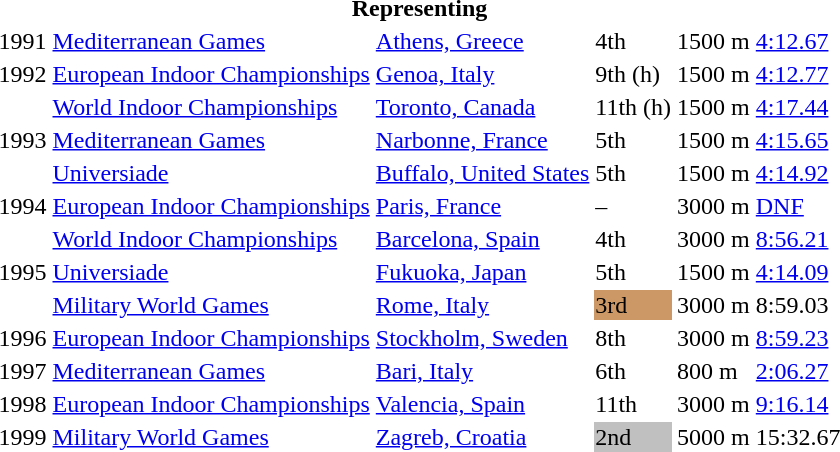<table>
<tr>
<th colspan="6">Representing </th>
</tr>
<tr>
<td>1991</td>
<td><a href='#'>Mediterranean Games</a></td>
<td><a href='#'>Athens, Greece</a></td>
<td>4th</td>
<td>1500 m</td>
<td><a href='#'>4:12.67</a></td>
</tr>
<tr>
<td>1992</td>
<td><a href='#'>European Indoor Championships</a></td>
<td><a href='#'>Genoa, Italy</a></td>
<td>9th (h)</td>
<td>1500 m</td>
<td><a href='#'>4:12.77</a></td>
</tr>
<tr>
<td rowspan=3>1993</td>
<td><a href='#'>World Indoor Championships</a></td>
<td><a href='#'>Toronto, Canada</a></td>
<td>11th (h)</td>
<td>1500 m</td>
<td><a href='#'>4:17.44</a></td>
</tr>
<tr>
<td><a href='#'>Mediterranean Games</a></td>
<td><a href='#'>Narbonne, France</a></td>
<td>5th</td>
<td>1500 m</td>
<td><a href='#'>4:15.65</a></td>
</tr>
<tr>
<td><a href='#'>Universiade</a></td>
<td><a href='#'>Buffalo, United States</a></td>
<td>5th</td>
<td>1500 m</td>
<td><a href='#'>4:14.92</a></td>
</tr>
<tr>
<td>1994</td>
<td><a href='#'>European Indoor Championships</a></td>
<td><a href='#'>Paris, France</a></td>
<td>–</td>
<td>3000 m</td>
<td><a href='#'>DNF</a></td>
</tr>
<tr>
<td rowspan=3>1995</td>
<td><a href='#'>World Indoor Championships</a></td>
<td><a href='#'>Barcelona, Spain</a></td>
<td>4th</td>
<td>3000 m</td>
<td><a href='#'>8:56.21</a></td>
</tr>
<tr>
<td><a href='#'>Universiade</a></td>
<td><a href='#'>Fukuoka, Japan</a></td>
<td>5th</td>
<td>1500 m</td>
<td><a href='#'>4:14.09</a></td>
</tr>
<tr>
<td><a href='#'>Military World Games</a></td>
<td><a href='#'>Rome, Italy</a></td>
<td bgcolor=cc9966>3rd</td>
<td>3000 m</td>
<td>8:59.03</td>
</tr>
<tr>
<td>1996</td>
<td><a href='#'>European Indoor Championships</a></td>
<td><a href='#'>Stockholm, Sweden</a></td>
<td>8th</td>
<td>3000 m</td>
<td><a href='#'>8:59.23</a></td>
</tr>
<tr>
<td>1997</td>
<td><a href='#'>Mediterranean Games</a></td>
<td><a href='#'>Bari, Italy</a></td>
<td>6th</td>
<td>800 m</td>
<td><a href='#'>2:06.27</a></td>
</tr>
<tr>
<td>1998</td>
<td><a href='#'>European Indoor Championships</a></td>
<td><a href='#'>Valencia, Spain</a></td>
<td>11th</td>
<td>3000 m</td>
<td><a href='#'>9:16.14</a></td>
</tr>
<tr>
<td>1999</td>
<td><a href='#'>Military World Games</a></td>
<td><a href='#'>Zagreb, Croatia</a></td>
<td bgcolor=silver>2nd</td>
<td>5000 m</td>
<td>15:32.67</td>
</tr>
</table>
